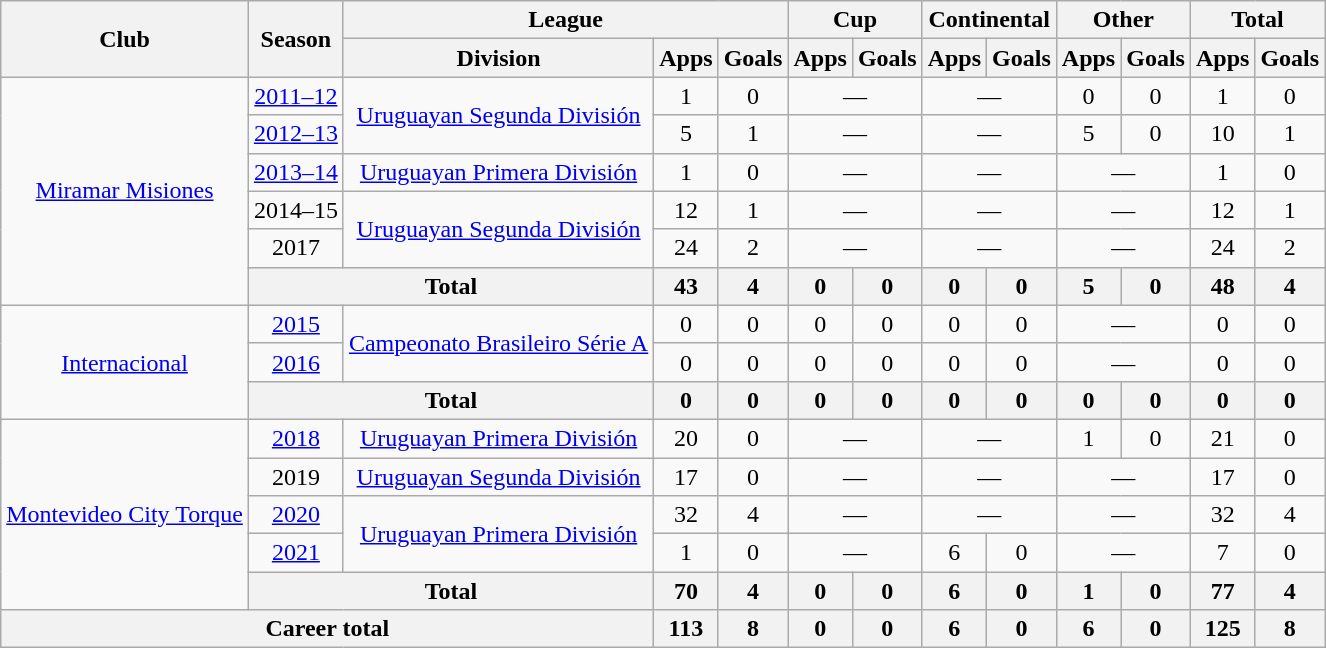<table class="wikitable" Style="text-align: center">
<tr>
<th rowspan="2">Club</th>
<th rowspan="2">Season</th>
<th colspan="3">League</th>
<th colspan="2">Cup</th>
<th colspan="2">Continental</th>
<th colspan="2">Other</th>
<th colspan="2">Total</th>
</tr>
<tr>
<th>Division</th>
<th>Apps</th>
<th>Goals</th>
<th>Apps</th>
<th>Goals</th>
<th>Apps</th>
<th>Goals</th>
<th>Apps</th>
<th>Goals</th>
<th>Apps</th>
<th>Goals</th>
</tr>
<tr>
<td rowspan="6"><a href='#'>Miramar Misiones</a></td>
<td><a href='#'>2011–12</a></td>
<td rowspan="2"><a href='#'>Uruguayan Segunda División</a></td>
<td>1</td>
<td>0</td>
<td colspan="2">—</td>
<td colspan="2">—</td>
<td>0</td>
<td>0</td>
<td>1</td>
<td>0</td>
</tr>
<tr>
<td><a href='#'>2012–13</a></td>
<td>5</td>
<td>1</td>
<td colspan="2">—</td>
<td colspan="2">—</td>
<td>5</td>
<td>0</td>
<td>10</td>
<td>1</td>
</tr>
<tr>
<td><a href='#'>2013–14</a></td>
<td rowspan="1"><a href='#'>Uruguayan Primera División</a></td>
<td>1</td>
<td>0</td>
<td colspan="2">—</td>
<td colspan="2">—</td>
<td colspan="2">—</td>
<td>1</td>
<td>0</td>
</tr>
<tr>
<td>2014–15</td>
<td rowspan="2"><a href='#'>Uruguayan Segunda División</a></td>
<td>12</td>
<td>1</td>
<td colspan="2">—</td>
<td colspan="2">—</td>
<td colspan="2">—</td>
<td>12</td>
<td>1</td>
</tr>
<tr>
<td>2017</td>
<td>24</td>
<td>2</td>
<td colspan="2">—</td>
<td colspan="2">—</td>
<td colspan="2">—</td>
<td>24</td>
<td>2</td>
</tr>
<tr>
<th colspan="2">Total</th>
<th>43</th>
<th>4</th>
<th>0</th>
<th>0</th>
<th>0</th>
<th>0</th>
<th>5</th>
<th>0</th>
<th>48</th>
<th>4</th>
</tr>
<tr>
<td rowspan="3"><a href='#'>Internacional</a></td>
<td><a href='#'>2015</a></td>
<td rowspan="2"><a href='#'>Campeonato Brasileiro Série A</a></td>
<td>0</td>
<td>0</td>
<td>0</td>
<td>0</td>
<td>0</td>
<td>0</td>
<td colspan="2">—</td>
<td>0</td>
<td>0</td>
</tr>
<tr>
<td><a href='#'>2016</a></td>
<td>0</td>
<td>0</td>
<td>0</td>
<td>0</td>
<td>0</td>
<td>0</td>
<td colspan="2">—</td>
<td>0</td>
<td>0</td>
</tr>
<tr>
<th colspan="2">Total</th>
<th>0</th>
<th>0</th>
<th>0</th>
<th>0</th>
<th>0</th>
<th>0</th>
<th>0</th>
<th>0</th>
<th>0</th>
<th>0</th>
</tr>
<tr>
<td rowspan="5"><a href='#'>Montevideo City Torque</a></td>
<td><a href='#'>2018</a></td>
<td rowspan="1"><a href='#'>Uruguayan Primera División</a></td>
<td>20</td>
<td>0</td>
<td colspan="2">—</td>
<td colspan="2">—</td>
<td>1</td>
<td>0</td>
<td>21</td>
<td>0</td>
</tr>
<tr>
<td>2019</td>
<td rowspan="1"><a href='#'>Uruguayan Segunda División</a></td>
<td>17</td>
<td>0</td>
<td colspan="2">—</td>
<td colspan="2">—</td>
<td colspan="2">—</td>
<td>17</td>
<td>0</td>
</tr>
<tr>
<td><a href='#'>2020</a></td>
<td rowspan="2"><a href='#'>Uruguayan Primera División</a></td>
<td>32</td>
<td>4</td>
<td colspan="2">—</td>
<td colspan="2">—</td>
<td colspan="2">—</td>
<td>32</td>
<td>4</td>
</tr>
<tr>
<td><a href='#'>2021</a></td>
<td>1</td>
<td>0</td>
<td colspan="2">—</td>
<td>6</td>
<td>0</td>
<td colspan="2">—</td>
<td>7</td>
<td>0</td>
</tr>
<tr>
<th colspan="2">Total</th>
<th>70</th>
<th>4</th>
<th>0</th>
<th>0</th>
<th>6</th>
<th>0</th>
<th>1</th>
<th>0</th>
<th>77</th>
<th>4</th>
</tr>
<tr>
<th colspan="3">Career total</th>
<th>113</th>
<th>8</th>
<th>0</th>
<th>0</th>
<th>6</th>
<th>0</th>
<th>6</th>
<th>0</th>
<th>125</th>
<th>8</th>
</tr>
</table>
